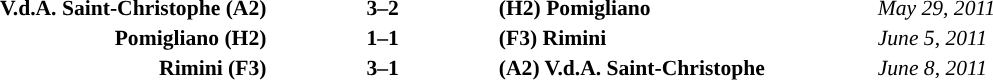<table width="100%" cellspacing="1">
<tr>
<th width="20%"></th>
<th width="12%"></th>
<th width="20%"></th>
<th width="20%'"></th>
<th></th>
</tr>
<tr style="font-size:90%;">
<td align="right"><strong>V.d.A. Saint-Christophe (A2)</strong></td>
<td align="center"><strong>3–2</strong></td>
<td align="left"><strong>(H2) Pomigliano</strong></td>
<td align="left"><em>May 29, 2011</em></td>
</tr>
<tr style="font-size:90%;">
<td align="right"><strong>Pomigliano (H2)</strong></td>
<td align="center"><strong>1–1</strong></td>
<td align="left"><strong>(F3) Rimini</strong></td>
<td align="left"><em>June 5, 2011</em></td>
</tr>
<tr style="font-size:90%;">
<td align="right"><strong>Rimini (F3)</strong></td>
<td align="center"><strong>3–1</strong></td>
<td align="left"><strong>(A2) V.d.A. Saint-Christophe</strong></td>
<td align="left"><em>June 8, 2011</em></td>
</tr>
</table>
